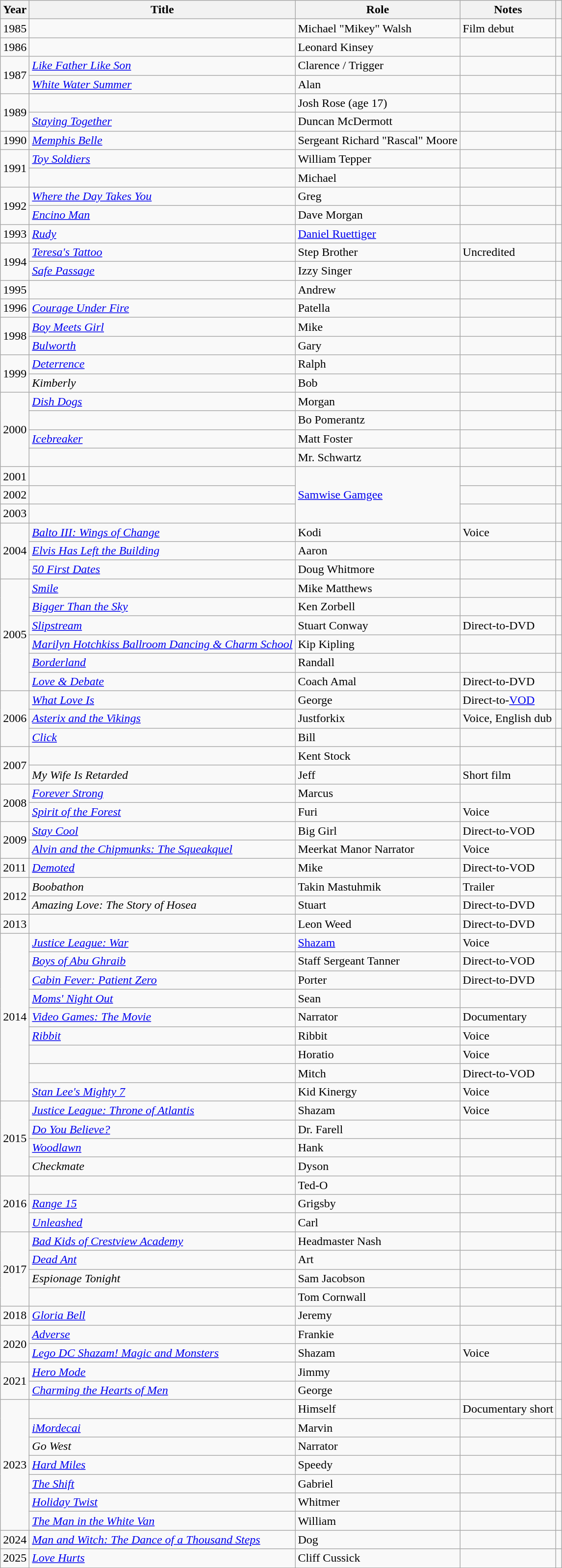<table class="wikitable sortable plainrowheaders">
<tr>
<th scope="col">Year</th>
<th scope="col">Title</th>
<th scope="col">Role</th>
<th scope="col">Notes</th>
<th scope="col" class="unsortable"></th>
</tr>
<tr>
<td>1985</td>
<td><em></em></td>
<td>Michael "Mikey" Walsh</td>
<td>Film debut</td>
<td></td>
</tr>
<tr>
<td>1986</td>
<td><em></em></td>
<td>Leonard Kinsey</td>
<td></td>
<td></td>
</tr>
<tr>
<td rowspan="2">1987</td>
<td><em><a href='#'>Like Father Like Son</a></em></td>
<td>Clarence / Trigger</td>
<td></td>
<td></td>
</tr>
<tr>
<td><em><a href='#'>White Water Summer</a></em></td>
<td>Alan</td>
<td></td>
<td></td>
</tr>
<tr>
<td rowspan="2">1989</td>
<td><em></em></td>
<td>Josh Rose (age 17)</td>
<td></td>
<td></td>
</tr>
<tr>
<td><em><a href='#'>Staying Together</a></em></td>
<td>Duncan McDermott</td>
<td></td>
<td></td>
</tr>
<tr>
<td>1990</td>
<td><em><a href='#'>Memphis Belle</a></em></td>
<td>Sergeant Richard "Rascal" Moore</td>
<td></td>
<td></td>
</tr>
<tr>
<td rowspan="2">1991</td>
<td><em><a href='#'>Toy Soldiers</a></em></td>
<td>William Tepper</td>
<td></td>
<td></td>
</tr>
<tr>
<td><em></em></td>
<td>Michael</td>
<td></td>
<td></td>
</tr>
<tr>
<td rowspan="2">1992</td>
<td><em><a href='#'>Where the Day Takes You</a></em></td>
<td>Greg</td>
<td></td>
<td></td>
</tr>
<tr>
<td><em><a href='#'>Encino Man</a></em></td>
<td>Dave Morgan</td>
<td></td>
<td></td>
</tr>
<tr>
<td>1993</td>
<td><em><a href='#'>Rudy</a></em></td>
<td><a href='#'>Daniel Ruettiger</a></td>
<td></td>
<td></td>
</tr>
<tr>
<td rowspan="2">1994</td>
<td><em><a href='#'>Teresa's Tattoo</a></em></td>
<td>Step Brother</td>
<td>Uncredited</td>
<td></td>
</tr>
<tr>
<td><em><a href='#'>Safe Passage</a></em></td>
<td>Izzy Singer</td>
<td></td>
<td></td>
</tr>
<tr>
<td>1995</td>
<td><em></em></td>
<td>Andrew</td>
<td></td>
<td></td>
</tr>
<tr>
<td>1996</td>
<td><em><a href='#'>Courage Under Fire</a></em></td>
<td>Patella</td>
<td></td>
<td></td>
</tr>
<tr>
<td rowspan="2">1998</td>
<td><em><a href='#'>Boy Meets Girl</a></em></td>
<td>Mike</td>
<td></td>
<td></td>
</tr>
<tr>
<td><em><a href='#'>Bulworth</a></em></td>
<td>Gary</td>
<td></td>
<td></td>
</tr>
<tr>
<td rowspan="2">1999</td>
<td><em><a href='#'>Deterrence</a></em></td>
<td>Ralph</td>
<td></td>
<td></td>
</tr>
<tr>
<td><em>Kimberly</em></td>
<td>Bob</td>
<td></td>
<td></td>
</tr>
<tr>
<td rowspan="4">2000</td>
<td><em><a href='#'>Dish Dogs</a></em></td>
<td>Morgan</td>
<td></td>
<td></td>
</tr>
<tr>
<td><em></em></td>
<td>Bo Pomerantz</td>
<td></td>
<td></td>
</tr>
<tr>
<td><em><a href='#'>Icebreaker</a></em></td>
<td>Matt Foster</td>
<td></td>
<td></td>
</tr>
<tr>
<td><em></em></td>
<td>Mr. Schwartz</td>
<td></td>
<td></td>
</tr>
<tr>
<td>2001</td>
<td><em></em></td>
<td rowspan="3"><a href='#'>Samwise Gamgee</a></td>
<td></td>
<td></td>
</tr>
<tr>
<td>2002</td>
<td><em></em></td>
<td></td>
<td></td>
</tr>
<tr>
<td>2003</td>
<td><em></em></td>
<td></td>
<td></td>
</tr>
<tr>
<td rowspan="3">2004</td>
<td><em><a href='#'>Balto III: Wings of Change</a></em></td>
<td>Kodi</td>
<td>Voice</td>
<td></td>
</tr>
<tr>
<td><em><a href='#'>Elvis Has Left the Building</a></em></td>
<td>Aaron</td>
<td></td>
<td></td>
</tr>
<tr>
<td><em><a href='#'>50 First Dates</a></em></td>
<td>Doug Whitmore</td>
<td></td>
<td></td>
</tr>
<tr>
<td rowspan="6">2005</td>
<td><em><a href='#'>Smile</a></em></td>
<td>Mike Matthews</td>
<td></td>
<td></td>
</tr>
<tr>
<td><em><a href='#'>Bigger Than the Sky</a></em></td>
<td>Ken Zorbell</td>
<td></td>
<td></td>
</tr>
<tr>
<td><em><a href='#'>Slipstream</a></em></td>
<td>Stuart Conway</td>
<td>Direct-to-DVD</td>
<td></td>
</tr>
<tr>
<td><em><a href='#'>Marilyn Hotchkiss Ballroom Dancing & Charm School</a></em></td>
<td>Kip Kipling</td>
<td></td>
<td></td>
</tr>
<tr>
<td><em><a href='#'>Borderland</a></em></td>
<td>Randall</td>
<td></td>
<td></td>
</tr>
<tr>
<td><em><a href='#'>Love & Debate</a></em></td>
<td>Coach Amal</td>
<td>Direct-to-DVD</td>
<td></td>
</tr>
<tr>
<td rowspan="3">2006</td>
<td><em><a href='#'>What Love Is</a></em></td>
<td>George</td>
<td>Direct-to-<a href='#'>VOD</a></td>
<td></td>
</tr>
<tr>
<td><em><a href='#'>Asterix and the Vikings</a></em></td>
<td>Justforkix</td>
<td>Voice, English dub</td>
<td></td>
</tr>
<tr>
<td><em><a href='#'>Click</a></em></td>
<td>Bill</td>
<td></td>
<td></td>
</tr>
<tr>
<td rowspan="2">2007</td>
<td><em></em></td>
<td>Kent Stock</td>
<td></td>
<td></td>
</tr>
<tr>
<td><em>My Wife Is Retarded</em></td>
<td>Jeff</td>
<td>Short film</td>
<td></td>
</tr>
<tr>
<td rowspan="2">2008</td>
<td><em><a href='#'>Forever Strong</a></em></td>
<td>Marcus</td>
<td></td>
<td></td>
</tr>
<tr>
<td><em><a href='#'>Spirit of the Forest</a></em></td>
<td>Furi</td>
<td>Voice</td>
<td></td>
</tr>
<tr>
<td rowspan="2">2009</td>
<td><em><a href='#'>Stay Cool</a></em></td>
<td>Big Girl</td>
<td>Direct-to-VOD</td>
<td></td>
</tr>
<tr>
<td><em><a href='#'>Alvin and the Chipmunks: The Squeakquel</a></em></td>
<td>Meerkat Manor Narrator</td>
<td>Voice</td>
<td></td>
</tr>
<tr>
<td>2011</td>
<td><em><a href='#'>Demoted</a></em></td>
<td>Mike</td>
<td>Direct-to-VOD</td>
<td></td>
</tr>
<tr>
<td rowspan="2">2012</td>
<td><em>Boobathon</em></td>
<td>Takin Mastuhmik</td>
<td>Trailer</td>
<td style="text-align:center;"></td>
</tr>
<tr>
<td><em>Amazing Love: The Story of Hosea</em></td>
<td>Stuart</td>
<td>Direct-to-DVD</td>
<td></td>
</tr>
<tr>
<td>2013</td>
<td><em></em></td>
<td>Leon Weed</td>
<td>Direct-to-DVD</td>
<td></td>
</tr>
<tr>
<td rowspan="9">2014</td>
<td><em><a href='#'>Justice League: War</a></em></td>
<td><a href='#'>Shazam</a></td>
<td>Voice</td>
<td></td>
</tr>
<tr>
<td><em><a href='#'>Boys of Abu Ghraib</a></em></td>
<td>Staff Sergeant Tanner</td>
<td>Direct-to-VOD</td>
<td></td>
</tr>
<tr>
<td><em><a href='#'>Cabin Fever: Patient Zero</a></em></td>
<td>Porter</td>
<td>Direct-to-DVD</td>
<td style="text-align:center;"></td>
</tr>
<tr>
<td><em><a href='#'>Moms' Night Out</a></em></td>
<td>Sean</td>
<td></td>
<td style="text-align:center;"></td>
</tr>
<tr>
<td><em><a href='#'>Video Games: The Movie</a></em></td>
<td>Narrator</td>
<td>Documentary</td>
<td></td>
</tr>
<tr>
<td><em><a href='#'>Ribbit</a></em></td>
<td>Ribbit</td>
<td>Voice</td>
<td></td>
</tr>
<tr>
<td><em></em></td>
<td>Horatio</td>
<td>Voice</td>
<td></td>
</tr>
<tr>
<td><em></em></td>
<td>Mitch</td>
<td>Direct-to-VOD</td>
<td></td>
</tr>
<tr>
<td><em><a href='#'>Stan Lee's Mighty 7</a></em></td>
<td>Kid Kinergy</td>
<td>Voice</td>
<td></td>
</tr>
<tr>
<td rowspan="4">2015</td>
<td><em><a href='#'>Justice League: Throne of Atlantis</a></em></td>
<td>Shazam</td>
<td>Voice</td>
<td></td>
</tr>
<tr>
<td><em><a href='#'>Do You Believe?</a></em></td>
<td>Dr. Farell</td>
<td></td>
<td></td>
</tr>
<tr>
<td><em><a href='#'>Woodlawn</a></em></td>
<td>Hank</td>
<td></td>
<td></td>
</tr>
<tr>
<td><em>Checkmate</em></td>
<td>Dyson</td>
<td></td>
<td></td>
</tr>
<tr>
<td rowspan="3">2016</td>
<td><em></em></td>
<td>Ted-O</td>
<td></td>
<td></td>
</tr>
<tr>
<td><em><a href='#'>Range 15</a></em></td>
<td>Grigsby</td>
<td></td>
<td></td>
</tr>
<tr>
<td><em><a href='#'>Unleashed</a></em></td>
<td>Carl</td>
<td></td>
<td></td>
</tr>
<tr>
<td rowspan="4">2017</td>
<td><em><a href='#'>Bad Kids of Crestview Academy</a></em></td>
<td>Headmaster Nash</td>
<td></td>
<td></td>
</tr>
<tr>
<td><em><a href='#'>Dead Ant</a></em></td>
<td>Art</td>
<td></td>
<td></td>
</tr>
<tr>
<td><em>Espionage Tonight</em></td>
<td>Sam Jacobson</td>
<td></td>
<td></td>
</tr>
<tr>
<td><em></em></td>
<td>Tom Cornwall</td>
<td></td>
<td></td>
</tr>
<tr>
<td>2018</td>
<td><em><a href='#'>Gloria Bell</a></em></td>
<td>Jeremy</td>
<td></td>
<td></td>
</tr>
<tr>
<td rowspan="2">2020</td>
<td><em><a href='#'>Adverse</a></em></td>
<td>Frankie</td>
<td></td>
<td></td>
</tr>
<tr>
<td><em><a href='#'>Lego DC Shazam! Magic and Monsters</a></em></td>
<td>Shazam</td>
<td>Voice</td>
<td></td>
</tr>
<tr>
<td rowspan="2">2021</td>
<td><em><a href='#'>Hero Mode</a></em></td>
<td>Jimmy</td>
<td></td>
<td></td>
</tr>
<tr>
<td><em><a href='#'>Charming the Hearts of Men</a></em></td>
<td>George</td>
<td></td>
<td></td>
</tr>
<tr>
<td rowspan="7">2023</td>
<td><em></em></td>
<td>Himself</td>
<td>Documentary short</td>
<td></td>
</tr>
<tr>
<td><em><a href='#'>iMordecai</a></em></td>
<td>Marvin</td>
<td></td>
<td></td>
</tr>
<tr>
<td><em>Go West</em></td>
<td>Narrator</td>
<td></td>
<td></td>
</tr>
<tr>
<td><em><a href='#'>Hard Miles</a></em></td>
<td>Speedy</td>
<td></td>
<td></td>
</tr>
<tr>
<td><em><a href='#'>The Shift</a></em></td>
<td>Gabriel</td>
<td></td>
<td></td>
</tr>
<tr>
<td><em><a href='#'>Holiday Twist</a></em></td>
<td>Whitmer</td>
<td></td>
<td></td>
</tr>
<tr>
<td><em><a href='#'>The Man in the White Van</a></em></td>
<td>William</td>
<td></td>
<td></td>
</tr>
<tr>
<td>2024</td>
<td><em><a href='#'>Man and Witch: The Dance of a Thousand Steps</a></em></td>
<td>Dog</td>
<td></td>
<td></td>
</tr>
<tr>
<td>2025</td>
<td><em><a href='#'>Love Hurts</a></em></td>
<td>Cliff Cussick</td>
<td></td>
</tr>
<tr>
</tr>
</table>
